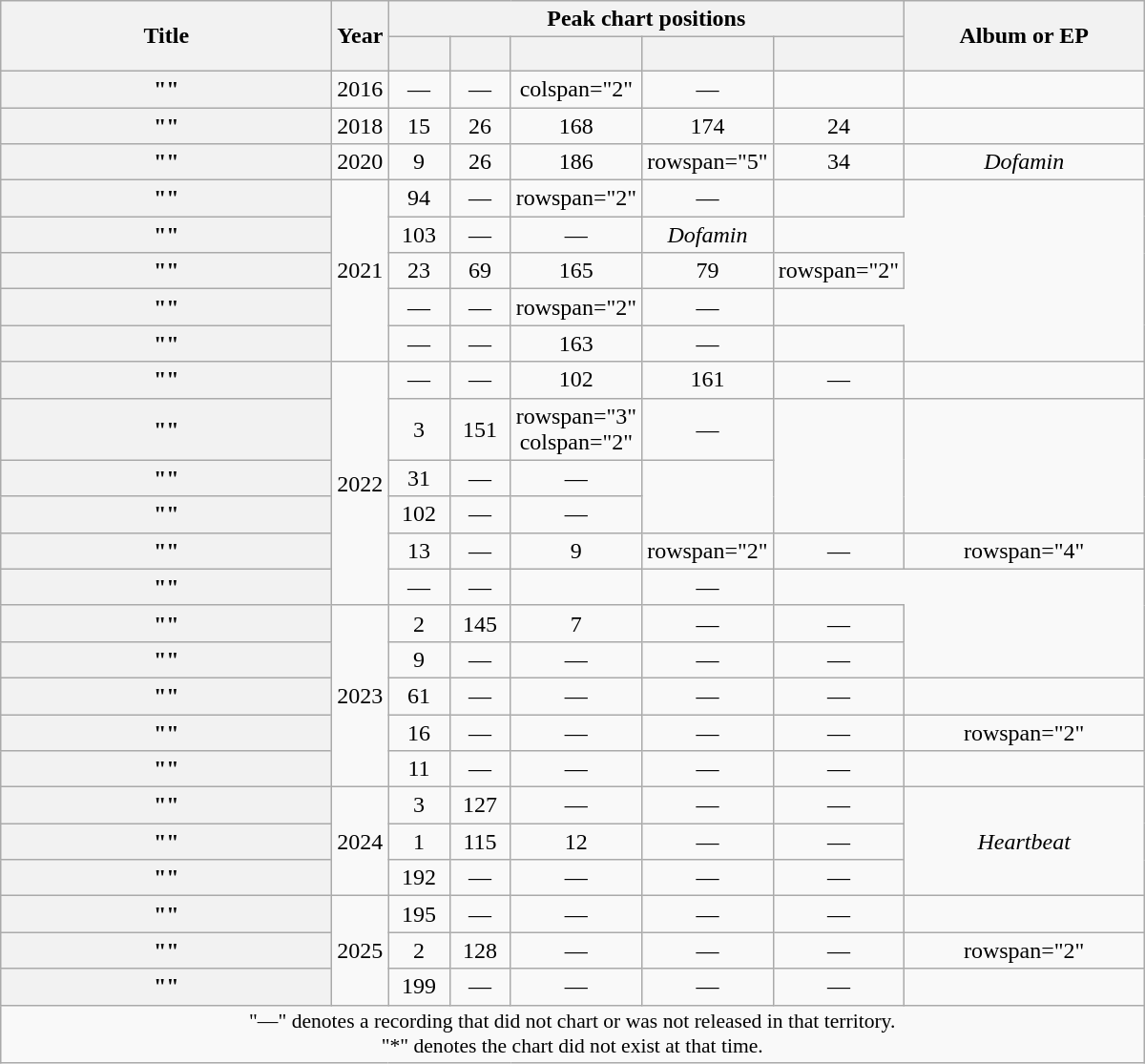<table class="wikitable plainrowheaders" style="text-align:center;">
<tr>
<th scope="col" rowspan="2" style="width:14em;">Title</th>
<th scope="col" rowspan="2" style="width:1em;">Year</th>
<th colspan="5" scope="col">Peak chart positions</th>
<th scope="col" rowspan="2" style="width:10em;">Album or EP</th>
</tr>
<tr>
<th scope="col" style="width:2.5em;font-size:90%;"><a href='#'></a><br></th>
<th scope="col" style="width:2.5em;font-size:90%;"><a href='#'></a><br></th>
<th scope="col" style="width:2.5em;font-size:90%;"><a href='#'></a><br></th>
<th scope="col" style="width:2.5em;font-size:90%;"><a href='#'></a><br></th>
<th scope="col" style="width:2.5em;font-size:90%;"><a href='#'></a><br></th>
</tr>
<tr>
<th scope="row">""<br></th>
<td>2016</td>
<td>—</td>
<td>—</td>
<td>colspan="2" </td>
<td>—</td>
<td></td>
</tr>
<tr>
<th scope="row">""<br></th>
<td>2018</td>
<td>15</td>
<td>26</td>
<td>168</td>
<td>174</td>
<td>24</td>
<td></td>
</tr>
<tr>
<th scope="row">""</th>
<td>2020</td>
<td>9</td>
<td>26</td>
<td>186</td>
<td>rowspan="5" </td>
<td>34</td>
<td><em>Dofamin</em></td>
</tr>
<tr>
<th scope="row">"" </th>
<td rowspan="5">2021</td>
<td>94</td>
<td>—</td>
<td>rowspan="2" </td>
<td>—</td>
<td></td>
</tr>
<tr>
<th scope="row">""</th>
<td>103</td>
<td>—</td>
<td>—</td>
<td><em>Dofamin</em></td>
</tr>
<tr>
<th scope="row">""</th>
<td>23</td>
<td>69</td>
<td>165</td>
<td>79</td>
<td>rowspan="2" </td>
</tr>
<tr>
<th scope="row">""<br></th>
<td>—</td>
<td>—</td>
<td>rowspan="2" </td>
<td>—</td>
</tr>
<tr>
<th scope="row">""</th>
<td>—</td>
<td>—</td>
<td>163</td>
<td>—</td>
<td></td>
</tr>
<tr>
<th scope="row">""</th>
<td rowspan="6">2022</td>
<td>—</td>
<td>—</td>
<td>102</td>
<td>161</td>
<td>—</td>
<td></td>
</tr>
<tr>
<th scope="row">""<br></th>
<td>3</td>
<td>151</td>
<td>rowspan="3" colspan="2" </td>
<td>—</td>
<td rowspan="3"><em></em></td>
</tr>
<tr>
<th scope="row">""</th>
<td>31</td>
<td>—</td>
<td>—</td>
</tr>
<tr>
<th scope="row">""</th>
<td>102</td>
<td>—</td>
<td>—</td>
</tr>
<tr>
<th scope="row">""</th>
<td>13</td>
<td>—</td>
<td>9</td>
<td>rowspan="2" </td>
<td>—</td>
<td>rowspan="4" </td>
</tr>
<tr>
<th scope="row">""<br></th>
<td>—</td>
<td>—</td>
<td></td>
<td>—</td>
</tr>
<tr>
<th scope="row">""</th>
<td rowspan="5">2023</td>
<td>2</td>
<td>145</td>
<td>7</td>
<td>—</td>
<td>—</td>
</tr>
<tr>
<th scope="row">""</th>
<td>9</td>
<td>—</td>
<td>—</td>
<td>—</td>
<td>—</td>
</tr>
<tr>
<th scope="row">""<br></th>
<td>61</td>
<td>—</td>
<td>—</td>
<td>—</td>
<td>—</td>
<td></td>
</tr>
<tr>
<th scope="row">""</th>
<td>16</td>
<td>—</td>
<td>—</td>
<td>—</td>
<td>—</td>
<td>rowspan="2" </td>
</tr>
<tr>
<th scope="row">""</th>
<td>11</td>
<td>—</td>
<td>—</td>
<td>—</td>
<td>—</td>
</tr>
<tr>
<th scope="row">""<br></th>
<td rowspan="3">2024</td>
<td>3</td>
<td>127</td>
<td>—</td>
<td>—</td>
<td>—</td>
<td rowspan="3"><em>Heartbeat</em></td>
</tr>
<tr>
<th scope="row">""</th>
<td>1</td>
<td>115</td>
<td>12</td>
<td>—</td>
<td>—</td>
</tr>
<tr>
<th scope="row">""</th>
<td>192</td>
<td>—</td>
<td>—</td>
<td>—</td>
<td>—</td>
</tr>
<tr>
<th scope="row">""</th>
<td rowspan="3">2025</td>
<td>195</td>
<td>—</td>
<td>—</td>
<td>—</td>
<td>—</td>
<td><br></td>
</tr>
<tr>
<th scope="row">""</th>
<td>2</td>
<td>128</td>
<td>—</td>
<td>—</td>
<td>—</td>
<td>rowspan="2" </td>
</tr>
<tr>
<th scope="row">""</th>
<td>199</td>
<td>—</td>
<td>—</td>
<td>—</td>
<td>—</td>
</tr>
<tr>
<td colspan="8" style="font-size:90%">"—" denotes a recording that did not chart or was not released in that territory.<br>"*" denotes the chart did not exist at that time.</td>
</tr>
</table>
